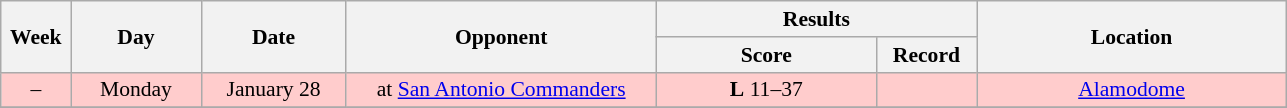<table class="wikitable" style="text-align:center; font-size:90%">
<tr>
<th rowspan="2" width="40">Week</th>
<th rowspan="2" width="80">Day</th>
<th rowspan="2" width="90">Date</th>
<th rowspan="2" width="200">Opponent</th>
<th colspan="2" width="200">Results</th>
<th rowspan="2" width="200">Location</th>
</tr>
<tr>
<th width="140">Score</th>
<th width="60">Record</th>
</tr>
<tr bgcolor="#ffcccc">
<td>–</td>
<td>Monday</td>
<td>January 28</td>
<td>at <a href='#'>San Antonio Commanders</a></td>
<td><strong>L</strong> 11–37</td>
<td></td>
<td><a href='#'>Alamodome</a></td>
</tr>
<tr>
</tr>
</table>
